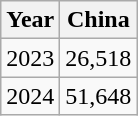<table class="wikitable">
<tr>
<th>Year</th>
<th>China</th>
</tr>
<tr>
<td>2023</td>
<td>26,518</td>
</tr>
<tr>
<td>2024</td>
<td>51,648</td>
</tr>
</table>
